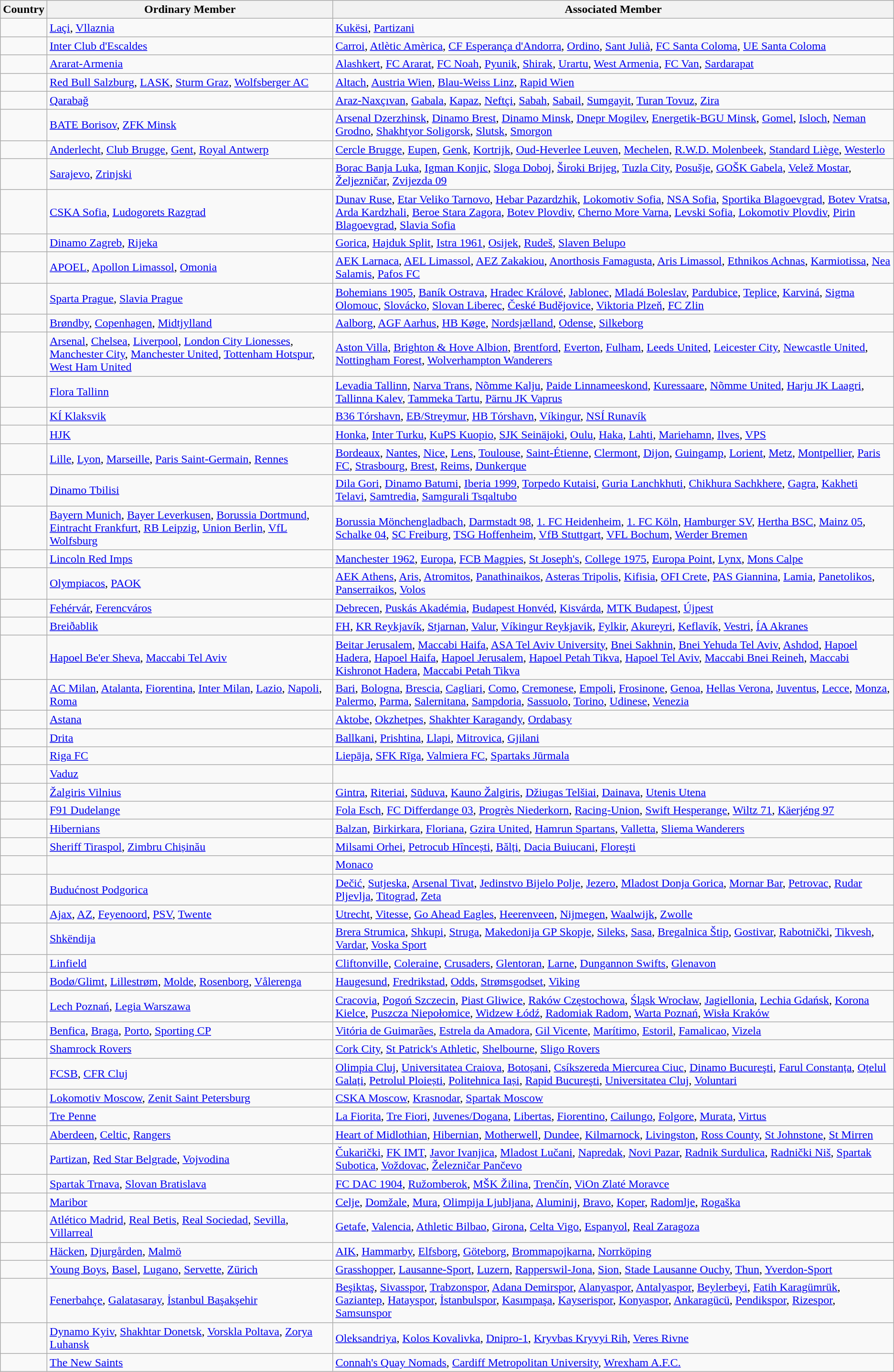<table class="wikitable">
<tr>
<th>Country</th>
<th>Ordinary Member</th>
<th>Associated Member</th>
</tr>
<tr>
<td></td>
<td><a href='#'>Laçi</a>, <a href='#'>Vllaznia</a></td>
<td><a href='#'>Kukësi</a>, <a href='#'>Partizani</a></td>
</tr>
<tr>
<td></td>
<td><a href='#'>Inter Club d'Escaldes</a></td>
<td><a href='#'>Carroi</a>, <a href='#'>Atlètic Amèrica</a>, <a href='#'>CF Esperança d'Andorra</a>, <a href='#'>Ordino</a>, <a href='#'>Sant Julià</a>, <a href='#'>FC Santa Coloma</a>, <a href='#'>UE Santa Coloma</a></td>
</tr>
<tr>
<td></td>
<td><a href='#'>Ararat-Armenia</a></td>
<td><a href='#'>Alashkert</a>, <a href='#'>FC Ararat</a>, <a href='#'>FC Noah</a>, <a href='#'>Pyunik</a>, <a href='#'>Shirak</a>, <a href='#'>Urartu</a>, <a href='#'>West Armenia</a>, <a href='#'>FC Van</a>, <a href='#'>Sardarapat</a></td>
</tr>
<tr>
<td></td>
<td><a href='#'>Red Bull Salzburg</a>, <a href='#'>LASK</a>, <a href='#'>Sturm Graz</a>, <a href='#'>Wolfsberger AC</a></td>
<td><a href='#'>Altach</a>, <a href='#'>Austria Wien</a>, <a href='#'>Blau-Weiss Linz</a>, <a href='#'>Rapid Wien</a></td>
</tr>
<tr>
<td></td>
<td><a href='#'>Qarabağ</a></td>
<td><a href='#'>Araz-Naxçıvan</a>, <a href='#'>Gabala</a>, <a href='#'>Kapaz</a>, <a href='#'>Neftçi</a>, <a href='#'>Sabah</a>, <a href='#'>Sabail</a>, <a href='#'>Sumgayit</a>, <a href='#'>Turan Tovuz</a>, <a href='#'>Zira</a></td>
</tr>
<tr>
<td></td>
<td><a href='#'>BATE Borisov</a>, <a href='#'>ZFK Minsk</a></td>
<td><a href='#'>Arsenal Dzerzhinsk</a>, <a href='#'>Dinamo Brest</a>, <a href='#'>Dinamo Minsk</a>, <a href='#'>Dnepr Mogilev</a>, <a href='#'>Energetik-BGU Minsk</a>, <a href='#'>Gomel</a>, <a href='#'>Isloch</a>, <a href='#'>Neman Grodno</a>, <a href='#'>Shakhtyor Soligorsk</a>, <a href='#'>Slutsk</a>, <a href='#'>Smorgon</a></td>
</tr>
<tr>
<td></td>
<td><a href='#'>Anderlecht</a>, <a href='#'>Club Brugge</a>, <a href='#'>Gent</a>, <a href='#'>Royal Antwerp</a></td>
<td><a href='#'>Cercle Brugge</a>, <a href='#'>Eupen</a>, <a href='#'>Genk</a>, <a href='#'>Kortrijk</a>, <a href='#'>Oud-Heverlee Leuven</a>, <a href='#'>Mechelen</a>, <a href='#'>R.W.D. Molenbeek</a>, <a href='#'>Standard Liège</a>, <a href='#'>Westerlo</a></td>
</tr>
<tr>
<td></td>
<td><a href='#'>Sarajevo</a>, <a href='#'>Zrinjski</a></td>
<td><a href='#'>Borac Banja Luka</a>, <a href='#'>Igman Konjic</a>, <a href='#'>Sloga Doboj</a>, <a href='#'>Široki Brijeg</a>, <a href='#'>Tuzla City</a>, <a href='#'>Posušje</a>, <a href='#'>GOŠK Gabela</a>, <a href='#'>Velež Mostar</a>, <a href='#'>Željezničar</a>, <a href='#'>Zvijezda 09</a></td>
</tr>
<tr>
<td></td>
<td><a href='#'>CSKA Sofia</a>, <a href='#'>Ludogorets Razgrad</a></td>
<td><a href='#'>Dunav Ruse</a>, <a href='#'>Etar Veliko Tarnovo</a>, <a href='#'>Hebar Pazardzhik</a>, <a href='#'>Lokomotiv Sofia</a>, <a href='#'>NSA Sofia</a>, <a href='#'>Sportika Blagoevgrad</a>, <a href='#'>Botev Vratsa</a>, <a href='#'>Arda Kardzhali</a>, <a href='#'>Beroe Stara Zagora</a>, <a href='#'>Botev Plovdiv</a>, <a href='#'>Cherno More Varna</a>, <a href='#'>Levski Sofia</a>, <a href='#'>Lokomotiv Plovdiv</a>, <a href='#'>Pirin Blagoevgrad</a>, <a href='#'>Slavia Sofia</a></td>
</tr>
<tr>
<td></td>
<td><a href='#'>Dinamo Zagreb</a>, <a href='#'>Rijeka</a></td>
<td><a href='#'>Gorica</a>, <a href='#'>Hajduk Split</a>, <a href='#'>Istra 1961</a>, <a href='#'>Osijek</a>, <a href='#'>Rudeš</a>, <a href='#'>Slaven Belupo</a></td>
</tr>
<tr>
<td></td>
<td><a href='#'>APOEL</a>, <a href='#'>Apollon Limassol</a>, <a href='#'>Omonia</a></td>
<td><a href='#'>AEK Larnaca</a>, <a href='#'>AEL Limassol</a>, <a href='#'>AEZ Zakakiou</a>, <a href='#'>Anorthosis Famagusta</a>, <a href='#'>Aris Limassol</a>, <a href='#'>Ethnikos Achnas</a>, <a href='#'>Karmiotissa</a>, <a href='#'>Nea Salamis</a>, <a href='#'>Pafos FC</a></td>
</tr>
<tr>
<td></td>
<td><a href='#'>Sparta Prague</a>, <a href='#'>Slavia Prague</a></td>
<td><a href='#'>Bohemians 1905</a>, <a href='#'>Baník Ostrava</a>, <a href='#'>Hradec Králové</a>, <a href='#'>Jablonec</a>, <a href='#'>Mladá Boleslav</a>, <a href='#'>Pardubice</a>, <a href='#'>Teplice</a>, <a href='#'>Karviná</a>, <a href='#'>Sigma Olomouc</a>, <a href='#'>Slovácko</a>, <a href='#'>Slovan Liberec</a>, <a href='#'>České Budějovice</a>, <a href='#'>Viktoria Plzeň</a>, <a href='#'>FC Zlin</a></td>
</tr>
<tr>
<td></td>
<td><a href='#'>Brøndby</a>, <a href='#'>Copenhagen</a>, <a href='#'>Midtjylland</a></td>
<td><a href='#'>Aalborg</a>, <a href='#'>AGF Aarhus</a>, <a href='#'>HB Køge</a>, <a href='#'>Nordsjælland</a>, <a href='#'>Odense</a>, <a href='#'>Silkeborg</a></td>
</tr>
<tr>
<td></td>
<td><a href='#'>Arsenal</a>, <a href='#'>Chelsea</a>, <a href='#'>Liverpool</a>, <a href='#'>London City Lionesses</a>, <a href='#'>Manchester City</a>, <a href='#'>Manchester United</a>, <a href='#'>Tottenham Hotspur</a>, <a href='#'>West Ham United</a></td>
<td><a href='#'>Aston Villa</a>, <a href='#'>Brighton & Hove Albion</a>, <a href='#'>Brentford</a>, <a href='#'>Everton</a>, <a href='#'>Fulham</a>, <a href='#'>Leeds United</a>, <a href='#'>Leicester City</a>, <a href='#'>Newcastle United</a>, <a href='#'>Nottingham Forest</a>, <a href='#'>Wolverhampton Wanderers</a></td>
</tr>
<tr>
<td></td>
<td><a href='#'>Flora Tallinn</a></td>
<td><a href='#'>Levadia Tallinn</a>, <a href='#'>Narva Trans</a>, <a href='#'>Nõmme Kalju</a>, <a href='#'>Paide Linnameeskond</a>, <a href='#'>Kuressaare</a>, <a href='#'>Nõmme United</a>, <a href='#'>Harju JK Laagri</a>, <a href='#'>Tallinna Kalev</a>, <a href='#'>Tammeka Tartu</a>, <a href='#'>Pärnu JK Vaprus</a></td>
</tr>
<tr>
<td></td>
<td><a href='#'>KÍ Klaksvik</a></td>
<td><a href='#'>B36 Tórshavn</a>, <a href='#'>EB/Streymur</a>, <a href='#'>HB Tórshavn</a>, <a href='#'>Víkingur</a>, <a href='#'>NSÍ Runavík</a></td>
</tr>
<tr>
<td></td>
<td><a href='#'>HJK</a></td>
<td><a href='#'>Honka</a>, <a href='#'>Inter Turku</a>, <a href='#'>KuPS Kuopio</a>, <a href='#'>SJK Seinäjoki</a>, <a href='#'>Oulu</a>, <a href='#'>Haka</a>, <a href='#'>Lahti</a>, <a href='#'>Mariehamn</a>, <a href='#'>Ilves</a>, <a href='#'>VPS</a></td>
</tr>
<tr>
<td></td>
<td><a href='#'>Lille</a>, <a href='#'>Lyon</a>, <a href='#'>Marseille</a>, <a href='#'>Paris Saint-Germain</a>, <a href='#'>Rennes</a></td>
<td><a href='#'>Bordeaux</a>, <a href='#'>Nantes</a>, <a href='#'>Nice</a>, <a href='#'>Lens</a>, <a href='#'>Toulouse</a>, <a href='#'>Saint-Étienne</a>, <a href='#'>Clermont</a>, <a href='#'>Dijon</a>, <a href='#'>Guingamp</a>, <a href='#'>Lorient</a>, <a href='#'>Metz</a>, <a href='#'>Montpellier</a>, <a href='#'>Paris FC</a>, <a href='#'>Strasbourg</a>, <a href='#'>Brest</a>, <a href='#'>Reims</a>, <a href='#'>Dunkerque</a></td>
</tr>
<tr>
<td></td>
<td><a href='#'>Dinamo Tbilisi</a></td>
<td><a href='#'>Dila Gori</a>, <a href='#'>Dinamo Batumi</a>, <a href='#'>Iberia 1999</a>, <a href='#'>Torpedo Kutaisi</a>, <a href='#'>Guria Lanchkhuti</a>, <a href='#'>Chikhura Sachkhere</a>, <a href='#'>Gagra</a>, <a href='#'>Kakheti Telavi</a>, <a href='#'>Samtredia</a>, <a href='#'>Samgurali Tsqaltubo</a></td>
</tr>
<tr>
<td></td>
<td><a href='#'>Bayern Munich</a>, <a href='#'>Bayer Leverkusen</a>, <a href='#'>Borussia Dortmund</a>, <a href='#'>Eintracht Frankfurt</a>, <a href='#'>RB Leipzig</a>, <a href='#'>Union Berlin</a>, <a href='#'>VfL Wolfsburg</a></td>
<td><a href='#'>Borussia Mönchengladbach</a>, <a href='#'>Darmstadt 98</a>, <a href='#'>1. FC Heidenheim</a>, <a href='#'>1. FC Köln</a>, <a href='#'>Hamburger SV</a>, <a href='#'>Hertha BSC</a>, <a href='#'>Mainz 05</a>, <a href='#'>Schalke 04</a>, <a href='#'>SC Freiburg</a>, <a href='#'>TSG Hoffenheim</a>, <a href='#'>VfB Stuttgart</a>, <a href='#'>VFL Bochum</a>, <a href='#'>Werder Bremen</a></td>
</tr>
<tr>
<td></td>
<td><a href='#'>Lincoln Red Imps</a></td>
<td><a href='#'>Manchester 1962</a>, <a href='#'>Europa</a>, <a href='#'>FCB Magpies</a>, <a href='#'>St Joseph's</a>, <a href='#'>College 1975</a>, <a href='#'>Europa Point</a>, <a href='#'>Lynx</a>, <a href='#'>Mons Calpe</a></td>
</tr>
<tr>
<td></td>
<td><a href='#'>Olympiacos</a>, <a href='#'>PAOK</a></td>
<td><a href='#'>AEK Athens</a>, <a href='#'>Aris</a>, <a href='#'>Atromitos</a>, <a href='#'>Panathinaikos</a>, <a href='#'>Asteras Tripolis</a>, <a href='#'>Kifisia</a>, <a href='#'>OFI Crete</a>, <a href='#'>PAS Giannina</a>, <a href='#'>Lamia</a>, <a href='#'>Panetolikos</a>, <a href='#'>Panserraikos</a>, <a href='#'>Volos</a></td>
</tr>
<tr>
<td></td>
<td><a href='#'>Fehérvár</a>, <a href='#'>Ferencváros</a></td>
<td><a href='#'>Debrecen</a>, <a href='#'>Puskás Akadémia</a>, <a href='#'>Budapest Honvéd</a>, <a href='#'>Kisvárda</a>, <a href='#'>MTK Budapest</a>, <a href='#'>Újpest</a></td>
</tr>
<tr>
<td></td>
<td><a href='#'>Breiðablik</a></td>
<td><a href='#'>FH</a>, <a href='#'>KR Reykjavík</a>, <a href='#'>Stjarnan</a>, <a href='#'>Valur</a>, <a href='#'>Víkingur Reykjavik</a>, <a href='#'>Fylkir</a>, <a href='#'>Akureyri</a>, <a href='#'>Keflavík</a>, <a href='#'>Vestri</a>, <a href='#'>ÍA Akranes</a></td>
</tr>
<tr>
<td></td>
<td><a href='#'>Hapoel Be'er Sheva</a>, <a href='#'>Maccabi Tel Aviv</a></td>
<td><a href='#'>Beitar Jerusalem</a>, <a href='#'>Maccabi Haifa</a>, <a href='#'>ASA Tel Aviv University</a>, <a href='#'>Bnei Sakhnin</a>, <a href='#'>Bnei Yehuda Tel Aviv</a>, <a href='#'>Ashdod</a>, <a href='#'>Hapoel Hadera</a>, <a href='#'>Hapoel Haifa</a>, <a href='#'>Hapoel Jerusalem</a>, <a href='#'>Hapoel Petah Tikva</a>, <a href='#'>Hapoel Tel Aviv</a>, <a href='#'>Maccabi Bnei Reineh</a>, <a href='#'>Maccabi Kishronot Hadera</a>, <a href='#'>Maccabi Petah Tikva</a></td>
</tr>
<tr>
<td></td>
<td><a href='#'>AC Milan</a>, <a href='#'>Atalanta</a>, <a href='#'>Fiorentina</a>, <a href='#'>Inter Milan</a>, <a href='#'>Lazio</a>, <a href='#'>Napoli</a>, <a href='#'>Roma</a></td>
<td><a href='#'>Bari</a>, <a href='#'>Bologna</a>, <a href='#'>Brescia</a>, <a href='#'>Cagliari</a>, <a href='#'>Como</a>, <a href='#'>Cremonese</a>, <a href='#'>Empoli</a>, <a href='#'>Frosinone</a>, <a href='#'>Genoa</a>, <a href='#'>Hellas Verona</a>, <a href='#'>Juventus</a>, <a href='#'>Lecce</a>, <a href='#'>Monza</a>, <a href='#'>Palermo</a>, <a href='#'>Parma</a>, <a href='#'>Salernitana</a>, <a href='#'>Sampdoria</a>, <a href='#'>Sassuolo</a>, <a href='#'>Torino</a>, <a href='#'>Udinese</a>, <a href='#'>Venezia</a></td>
</tr>
<tr>
<td></td>
<td><a href='#'>Astana</a></td>
<td><a href='#'>Aktobe</a>, <a href='#'>Okzhetpes</a>, <a href='#'>Shakhter Karagandy</a>, <a href='#'>Ordabasy</a></td>
</tr>
<tr>
<td></td>
<td><a href='#'>Drita</a></td>
<td><a href='#'>Ballkani</a>, <a href='#'>Prishtina</a>, <a href='#'>Llapi</a>, <a href='#'>Mitrovica</a>, <a href='#'>Gjilani</a></td>
</tr>
<tr>
<td></td>
<td><a href='#'>Riga FC</a></td>
<td><a href='#'>Liepāja</a>, <a href='#'>SFK Rīga</a>, <a href='#'>Valmiera FC</a>, <a href='#'>Spartaks Jūrmala</a></td>
</tr>
<tr>
<td></td>
<td><a href='#'>Vaduz</a></td>
<td></td>
</tr>
<tr>
<td></td>
<td><a href='#'>Žalgiris Vilnius</a></td>
<td><a href='#'>Gintra</a>, <a href='#'>Riteriai</a>, <a href='#'>Sūduva</a>, <a href='#'>Kauno Žalgiris</a>, <a href='#'>Džiugas Telšiai</a>, <a href='#'>Dainava</a>, <a href='#'>Utenis Utena</a></td>
</tr>
<tr>
<td></td>
<td><a href='#'>F91 Dudelange</a></td>
<td><a href='#'>Fola Esch</a>, <a href='#'>FC Differdange 03</a>, <a href='#'>Progrès Niederkorn</a>, <a href='#'>Racing-Union</a>, <a href='#'>Swift Hesperange</a>, <a href='#'>Wiltz 71</a>, <a href='#'>Käerjéng 97</a></td>
</tr>
<tr>
<td></td>
<td><a href='#'>Hibernians</a></td>
<td><a href='#'>Balzan</a>, <a href='#'>Birkirkara</a>, <a href='#'>Floriana</a>, <a href='#'>Gzira United</a>, <a href='#'>Hamrun Spartans</a>, <a href='#'>Valletta</a>, <a href='#'>Sliema Wanderers</a></td>
</tr>
<tr>
<td></td>
<td><a href='#'>Sheriff Tiraspol</a>, <a href='#'>Zimbru Chișinău</a></td>
<td><a href='#'>Milsami Orhei</a>, <a href='#'>Petrocub Hîncești</a>, <a href='#'>Bălți</a>, <a href='#'>Dacia Buiucani</a>, <a href='#'>Floreşti</a></td>
</tr>
<tr>
<td></td>
<td></td>
<td><a href='#'>Monaco</a></td>
</tr>
<tr>
<td></td>
<td><a href='#'>Budućnost Podgorica</a></td>
<td><a href='#'>Dečić</a>, <a href='#'>Sutjeska</a>, <a href='#'>Arsenal Tivat</a>, <a href='#'>Jedinstvo Bijelo Polje</a>, <a href='#'>Jezero</a>, <a href='#'>Mladost Donja Gorica</a>, <a href='#'>Mornar Bar</a>, <a href='#'>Petrovac</a>, <a href='#'>Rudar Pljevlja</a>, <a href='#'>Titograd</a>, <a href='#'>Zeta</a></td>
</tr>
<tr>
<td></td>
<td><a href='#'>Ajax</a>, <a href='#'>AZ</a>, <a href='#'>Feyenoord</a>, <a href='#'>PSV</a>, <a href='#'>Twente</a></td>
<td><a href='#'>Utrecht</a>, <a href='#'>Vitesse</a>, <a href='#'>Go Ahead Eagles</a>, <a href='#'>Heerenveen</a>, <a href='#'>Nijmegen</a>, <a href='#'>Waalwijk</a>, <a href='#'>Zwolle</a></td>
</tr>
<tr>
<td></td>
<td><a href='#'>Shkëndija</a></td>
<td><a href='#'>Brera Strumica</a>, <a href='#'>Shkupi</a>, <a href='#'>Struga</a>, <a href='#'>Makedonija GP Skopje</a>, <a href='#'>Sileks</a>, <a href='#'>Sasa</a>, <a href='#'>Bregalnica Štip</a>, <a href='#'>Gostivar</a>, <a href='#'>Rabotnički</a>, <a href='#'>Tikvesh</a>, <a href='#'>Vardar</a>, <a href='#'>Voska Sport</a></td>
</tr>
<tr>
<td></td>
<td><a href='#'>Linfield</a></td>
<td><a href='#'>Cliftonville</a>, <a href='#'>Coleraine</a>, <a href='#'>Crusaders</a>, <a href='#'>Glentoran</a>, <a href='#'>Larne</a>, <a href='#'>Dungannon Swifts</a>, <a href='#'>Glenavon</a></td>
</tr>
<tr>
<td></td>
<td><a href='#'>Bodø/Glimt</a>, <a href='#'>Lillestrøm</a>, <a href='#'>Molde</a>, <a href='#'>Rosenborg</a>, <a href='#'>Vålerenga</a></td>
<td><a href='#'>Haugesund</a>, <a href='#'>Fredrikstad</a>, <a href='#'>Odds</a>, <a href='#'>Strømsgodset</a>, <a href='#'>Viking</a></td>
</tr>
<tr>
<td></td>
<td><a href='#'>Lech Poznań</a>, <a href='#'>Legia Warszawa</a></td>
<td><a href='#'>Cracovia</a>, <a href='#'>Pogoń Szczecin</a>, <a href='#'>Piast Gliwice</a>, <a href='#'>Raków Częstochowa</a>, <a href='#'>Śląsk Wrocław</a>, <a href='#'>Jagiellonia</a>, <a href='#'>Lechia Gdańsk</a>, <a href='#'>Korona Kielce</a>, <a href='#'>Puszcza Niepołomice</a>, <a href='#'>Widzew Łódź</a>, <a href='#'>Radomiak Radom</a>, <a href='#'>Warta Poznań</a>, <a href='#'>Wisła Kraków</a></td>
</tr>
<tr>
<td></td>
<td><a href='#'>Benfica</a>, <a href='#'>Braga</a>, <a href='#'>Porto</a>, <a href='#'>Sporting CP</a></td>
<td><a href='#'>Vitória de Guimarães</a>, <a href='#'>Estrela da Amadora</a>, <a href='#'>Gil Vicente</a>, <a href='#'>Marítimo</a>, <a href='#'>Estoril</a>, <a href='#'>Famalicao</a>, <a href='#'>Vizela</a></td>
</tr>
<tr>
<td></td>
<td><a href='#'>Shamrock Rovers</a></td>
<td><a href='#'>Cork City</a>, <a href='#'>St Patrick's Athletic</a>, <a href='#'>Shelbourne</a>, <a href='#'>Sligo Rovers</a></td>
</tr>
<tr>
<td></td>
<td><a href='#'>FCSB</a>, <a href='#'>CFR Cluj</a></td>
<td><a href='#'>Olimpia Cluj</a>, <a href='#'>Universitatea Craiova</a>, <a href='#'>Botoșani</a>, <a href='#'>Csíkszereda Miercurea Ciuc</a>, <a href='#'>Dinamo Bucureşti</a>, <a href='#'>Farul Constanța</a>, <a href='#'>Oțelul Galați</a>, <a href='#'>Petrolul Ploiești</a>, <a href='#'>Politehnica Iași</a>, <a href='#'>Rapid Bucureşti</a>, <a href='#'>Universitatea Cluj</a>, <a href='#'>Voluntari</a></td>
</tr>
<tr>
<td><s></s></td>
<td><a href='#'>Lokomotiv Moscow</a>, <a href='#'>Zenit Saint Petersburg</a></td>
<td><a href='#'>CSKA Moscow</a>, <a href='#'>Krasnodar</a>, <a href='#'>Spartak Moscow</a></td>
</tr>
<tr>
<td></td>
<td><a href='#'>Tre Penne</a></td>
<td><a href='#'>La Fiorita</a>, <a href='#'>Tre Fiori</a>, <a href='#'>Juvenes/Dogana</a>, <a href='#'>Libertas</a>, <a href='#'>Fiorentino</a>, <a href='#'>Cailungo</a>, <a href='#'>Folgore</a>, <a href='#'>Murata</a>, <a href='#'>Virtus</a></td>
</tr>
<tr>
<td></td>
<td><a href='#'>Aberdeen</a>, <a href='#'>Celtic</a>, <a href='#'>Rangers</a></td>
<td><a href='#'>Heart of Midlothian</a>, <a href='#'>Hibernian</a>, <a href='#'>Motherwell</a>, <a href='#'>Dundee</a>, <a href='#'>Kilmarnock</a>, <a href='#'>Livingston</a>, <a href='#'>Ross County</a>, <a href='#'>St Johnstone</a>, <a href='#'>St Mirren</a></td>
</tr>
<tr>
<td></td>
<td><a href='#'>Partizan</a>, <a href='#'>Red Star Belgrade</a>, <a href='#'>Vojvodina</a></td>
<td><a href='#'>Čukarički</a>, <a href='#'>FK IMT</a>, <a href='#'>Javor Ivanjica</a>, <a href='#'>Mladost Lučani</a>, <a href='#'>Napredak</a>, <a href='#'>Novi Pazar</a>, <a href='#'>Radnik Surdulica</a>, <a href='#'>Radnički Niš</a>, <a href='#'>Spartak Subotica</a>, <a href='#'>Voždovac</a>, <a href='#'>Železničar Pančevo</a></td>
</tr>
<tr>
<td></td>
<td><a href='#'>Spartak Trnava</a>, <a href='#'>Slovan Bratislava</a></td>
<td><a href='#'>FC DAC 1904</a>, <a href='#'>Ružomberok</a>, <a href='#'>MŠK Žilina</a>, <a href='#'>Trenčín</a>, <a href='#'>ViOn Zlaté Moravce</a></td>
</tr>
<tr>
<td></td>
<td><a href='#'>Maribor</a></td>
<td><a href='#'>Celje</a>, <a href='#'>Domžale</a>, <a href='#'>Mura</a>, <a href='#'>Olimpija Ljubljana</a>, <a href='#'>Aluminij</a>, <a href='#'>Bravo</a>, <a href='#'>Koper</a>, <a href='#'>Radomlje</a>, <a href='#'>Rogaška</a></td>
</tr>
<tr>
<td></td>
<td><a href='#'>Atlético Madrid</a>, <a href='#'>Real Betis</a>, <a href='#'>Real Sociedad</a>, <a href='#'>Sevilla</a>, <a href='#'>Villarreal</a></td>
<td><a href='#'>Getafe</a>, <a href='#'>Valencia</a>, <a href='#'>Athletic Bilbao</a>, <a href='#'>Girona</a>, <a href='#'>Celta Vigo</a>, <a href='#'>Espanyol</a>, <a href='#'>Real Zaragoza</a></td>
</tr>
<tr>
<td></td>
<td><a href='#'>Häcken</a>, <a href='#'>Djurgården</a>, <a href='#'>Malmö</a></td>
<td><a href='#'>AIK</a>, <a href='#'>Hammarby</a>, <a href='#'>Elfsborg</a>, <a href='#'>Göteborg</a>, <a href='#'>Brommapojkarna</a>, <a href='#'>Norrköping</a></td>
</tr>
<tr>
<td></td>
<td><a href='#'>Young Boys</a>, <a href='#'>Basel</a>, <a href='#'>Lugano</a>, <a href='#'>Servette</a>, <a href='#'>Zürich</a></td>
<td><a href='#'>Grasshopper</a>, <a href='#'>Lausanne-Sport</a>, <a href='#'>Luzern</a>, <a href='#'>Rapperswil-Jona</a>, <a href='#'>Sion</a>, <a href='#'>Stade Lausanne Ouchy</a>, <a href='#'>Thun</a>, <a href='#'>Yverdon-Sport</a></td>
</tr>
<tr>
<td></td>
<td><a href='#'>Fenerbahçe</a>, <a href='#'>Galatasaray</a>, <a href='#'>İstanbul Başakşehir</a></td>
<td><a href='#'>Beşiktaş</a>, <a href='#'>Sivasspor</a>, <a href='#'>Trabzonspor</a>, <a href='#'>Adana Demirspor</a>, <a href='#'>Alanyaspor</a>, <a href='#'>Antalyaspor</a>, <a href='#'>Beylerbeyi</a>, <a href='#'>Fatih Karagümrük</a>, <a href='#'>Gaziantep</a>, <a href='#'>Hatayspor</a>, <a href='#'>İstanbulspor</a>, <a href='#'>Kasımpaşa</a>, <a href='#'>Kayserispor</a>, <a href='#'>Konyaspor</a>, <a href='#'>Ankaragücü</a>, <a href='#'>Pendikspor</a>, <a href='#'>Rizespor</a>, <a href='#'>Samsunspor</a></td>
</tr>
<tr>
<td></td>
<td><a href='#'>Dynamo Kyiv</a>, <a href='#'>Shakhtar Donetsk</a>, <a href='#'>Vorskla Poltava</a>, <a href='#'>Zorya Luhansk</a></td>
<td><a href='#'>Oleksandriya</a>, <a href='#'>Kolos Kovalivka</a>, <a href='#'>Dnipro-1</a>, <a href='#'>Kryvbas Kryvyi Rih</a>, <a href='#'>Veres Rivne</a></td>
</tr>
<tr>
<td></td>
<td><a href='#'>The New Saints</a></td>
<td><a href='#'>Connah's Quay Nomads</a>, <a href='#'>Cardiff Metropolitan University</a>, <a href='#'>Wrexham A.F.C.</a></td>
</tr>
</table>
